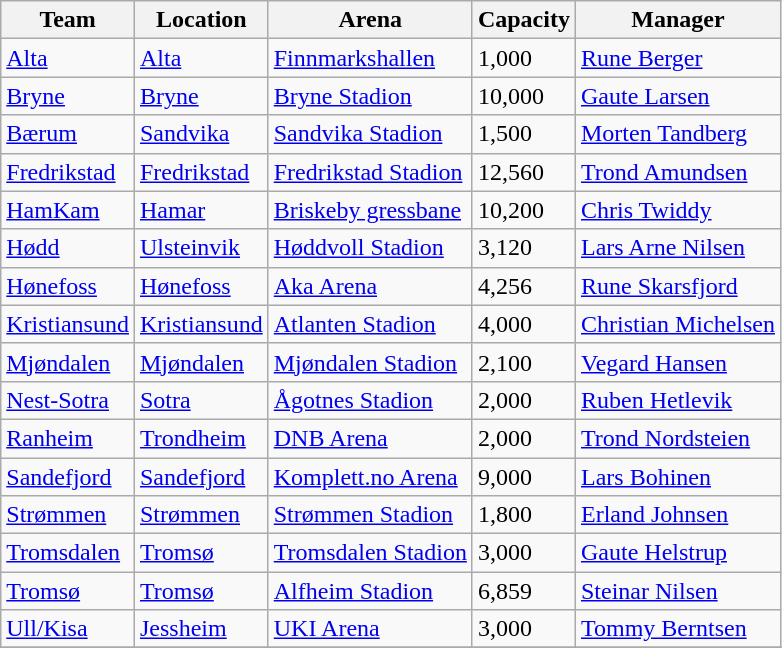<table class="wikitable sortable" border="1">
<tr>
<th>Team</th>
<th>Location</th>
<th>Arena</th>
<th>Capacity</th>
<th>Manager</th>
</tr>
<tr>
<td><a href='#'>Alta</a></td>
<td><a href='#'>Alta</a></td>
<td><a href='#'>Finnmarkshallen</a></td>
<td>1,000</td>
<td><a href='#'>Rune Berger</a></td>
</tr>
<tr>
<td><a href='#'>Bryne</a></td>
<td><a href='#'>Bryne</a></td>
<td><a href='#'>Bryne Stadion</a></td>
<td>10,000</td>
<td><a href='#'>Gaute Larsen</a></td>
</tr>
<tr>
<td><a href='#'>Bærum</a></td>
<td><a href='#'>Sandvika</a></td>
<td><a href='#'>Sandvika Stadion</a></td>
<td>1,500</td>
<td><a href='#'>Morten Tandberg</a></td>
</tr>
<tr>
<td><a href='#'>Fredrikstad</a></td>
<td><a href='#'>Fredrikstad</a></td>
<td><a href='#'>Fredrikstad Stadion</a></td>
<td>12,560</td>
<td><a href='#'>Trond Amundsen</a></td>
</tr>
<tr>
<td><a href='#'>HamKam</a></td>
<td><a href='#'>Hamar</a></td>
<td><a href='#'>Briskeby gressbane</a></td>
<td>10,200</td>
<td><a href='#'>Chris Twiddy</a></td>
</tr>
<tr>
<td><a href='#'>Hødd</a></td>
<td><a href='#'>Ulsteinvik</a></td>
<td><a href='#'>Høddvoll Stadion</a></td>
<td>3,120</td>
<td><a href='#'>Lars Arne Nilsen</a></td>
</tr>
<tr>
<td><a href='#'>Hønefoss</a></td>
<td><a href='#'>Hønefoss</a></td>
<td><a href='#'>Aka Arena</a></td>
<td>4,256</td>
<td><a href='#'>Rune Skarsfjord</a></td>
</tr>
<tr>
<td><a href='#'>Kristiansund</a></td>
<td><a href='#'>Kristiansund</a></td>
<td><a href='#'>Atlanten Stadion</a></td>
<td>4,000</td>
<td><a href='#'>Christian Michelsen</a></td>
</tr>
<tr>
<td><a href='#'>Mjøndalen</a></td>
<td><a href='#'>Mjøndalen</a></td>
<td><a href='#'>Mjøndalen Stadion</a></td>
<td>2,100</td>
<td><a href='#'>Vegard Hansen</a></td>
</tr>
<tr>
<td><a href='#'>Nest-Sotra</a></td>
<td><a href='#'>Sotra</a></td>
<td><a href='#'>Ågotnes Stadion</a></td>
<td>2,000</td>
<td><a href='#'>Ruben Hetlevik</a></td>
</tr>
<tr>
<td><a href='#'>Ranheim</a></td>
<td><a href='#'>Trondheim</a></td>
<td><a href='#'>DNB Arena</a></td>
<td>2,000</td>
<td><a href='#'>Trond Nordsteien</a></td>
</tr>
<tr>
<td><a href='#'>Sandefjord</a></td>
<td><a href='#'>Sandefjord</a></td>
<td><a href='#'>Komplett.no Arena</a></td>
<td>9,000</td>
<td><a href='#'>Lars Bohinen</a></td>
</tr>
<tr>
<td><a href='#'>Strømmen</a></td>
<td><a href='#'>Strømmen</a></td>
<td><a href='#'>Strømmen Stadion</a></td>
<td>1,800</td>
<td><a href='#'>Erland Johnsen</a></td>
</tr>
<tr>
<td><a href='#'>Tromsdalen</a></td>
<td><a href='#'>Tromsø</a></td>
<td><a href='#'>Tromsdalen Stadion</a></td>
<td>3,000</td>
<td><a href='#'>Gaute Helstrup</a></td>
</tr>
<tr>
<td><a href='#'>Tromsø</a></td>
<td><a href='#'>Tromsø</a></td>
<td><a href='#'>Alfheim Stadion</a></td>
<td>6,859</td>
<td><a href='#'>Steinar Nilsen</a></td>
</tr>
<tr>
<td><a href='#'>Ull/Kisa</a></td>
<td><a href='#'>Jessheim</a></td>
<td><a href='#'>UKI Arena</a></td>
<td>3,000</td>
<td><a href='#'>Tommy Berntsen</a></td>
</tr>
<tr>
</tr>
</table>
